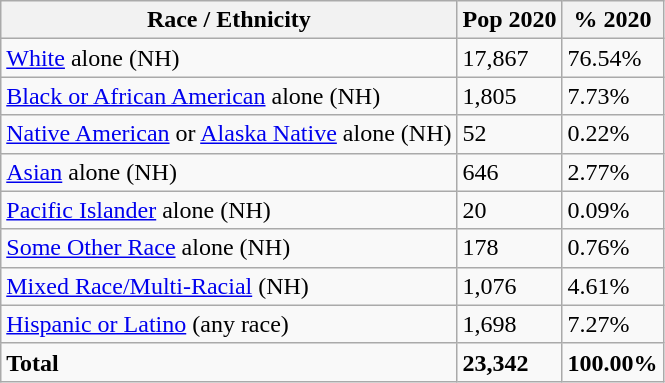<table class="wikitable">
<tr>
<th>Race / Ethnicity</th>
<th>Pop 2020</th>
<th>% 2020</th>
</tr>
<tr>
<td><a href='#'>White</a> alone (NH)</td>
<td>17,867</td>
<td>76.54%</td>
</tr>
<tr>
<td><a href='#'>Black or African American</a> alone (NH)</td>
<td>1,805</td>
<td>7.73%</td>
</tr>
<tr>
<td><a href='#'>Native American</a> or <a href='#'>Alaska Native</a> alone (NH)</td>
<td>52</td>
<td>0.22%</td>
</tr>
<tr>
<td><a href='#'>Asian</a> alone (NH)</td>
<td>646</td>
<td>2.77%</td>
</tr>
<tr>
<td><a href='#'>Pacific Islander</a> alone (NH)</td>
<td>20</td>
<td>0.09%</td>
</tr>
<tr>
<td><a href='#'>Some Other Race</a> alone (NH)</td>
<td>178</td>
<td>0.76%</td>
</tr>
<tr>
<td><a href='#'>Mixed Race/Multi-Racial</a> (NH)</td>
<td>1,076</td>
<td>4.61%</td>
</tr>
<tr>
<td><a href='#'>Hispanic or Latino</a> (any race)</td>
<td>1,698</td>
<td>7.27%</td>
</tr>
<tr>
<td><strong>Total</strong></td>
<td><strong>23,342</strong></td>
<td><strong>100.00%</strong></td>
</tr>
</table>
